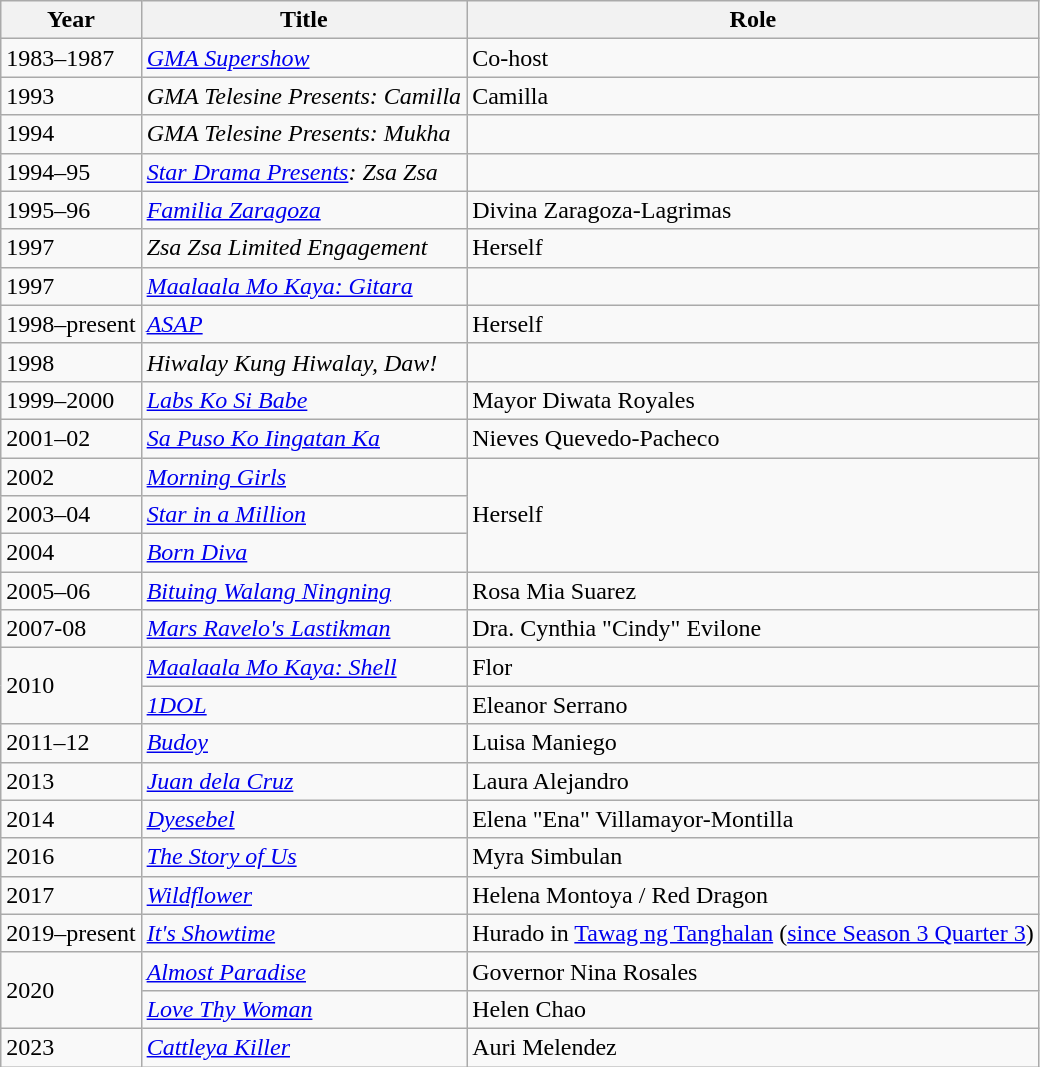<table class="wikitable mw-collapsible">
<tr>
<th>Year</th>
<th>Title</th>
<th>Role</th>
</tr>
<tr>
<td>1983–1987</td>
<td><em><a href='#'>GMA Supershow</a></em></td>
<td>Co-host</td>
</tr>
<tr>
<td>1993</td>
<td><em>GMA Telesine Presents: Camilla</em></td>
<td>Camilla</td>
</tr>
<tr>
<td>1994</td>
<td><em>GMA Telesine Presents: Mukha</em></td>
<td></td>
</tr>
<tr>
<td>1994–95</td>
<td><em><a href='#'>Star Drama Presents</a>: Zsa Zsa</em></td>
<td></td>
</tr>
<tr>
<td>1995–96</td>
<td><em><a href='#'>Familia Zaragoza</a></em></td>
<td>Divina Zaragoza-Lagrimas</td>
</tr>
<tr>
<td>1997</td>
<td><em>Zsa Zsa Limited Engagement</em></td>
<td>Herself</td>
</tr>
<tr>
<td>1997</td>
<td><em><a href='#'>Maalaala Mo Kaya: Gitara</a></em></td>
<td></td>
</tr>
<tr>
<td>1998–present</td>
<td><em><a href='#'>ASAP</a></em></td>
<td>Herself</td>
</tr>
<tr>
<td>1998</td>
<td><em>Hiwalay Kung Hiwalay, Daw!</em></td>
<td></td>
</tr>
<tr>
<td>1999–2000</td>
<td><em><a href='#'>Labs Ko Si Babe</a></em></td>
<td>Mayor Diwata Royales</td>
</tr>
<tr>
<td>2001–02</td>
<td><em><a href='#'>Sa Puso Ko Iingatan Ka</a></em></td>
<td>Nieves Quevedo-Pacheco</td>
</tr>
<tr>
<td>2002</td>
<td><em><a href='#'>Morning Girls</a></em></td>
<td rowspan="3">Herself</td>
</tr>
<tr>
<td>2003–04</td>
<td><em><a href='#'>Star in a Million</a></em></td>
</tr>
<tr>
<td>2004</td>
<td><em><a href='#'>Born Diva</a></em></td>
</tr>
<tr>
<td>2005–06</td>
<td><em><a href='#'>Bituing Walang Ningning</a></em></td>
<td>Rosa Mia Suarez</td>
</tr>
<tr>
<td>2007-08</td>
<td><em><a href='#'>Mars Ravelo's Lastikman</a></em></td>
<td>Dra. Cynthia "Cindy" Evilone</td>
</tr>
<tr>
<td rowspan="2">2010</td>
<td><em><a href='#'>Maalaala Mo Kaya: Shell</a></em></td>
<td>Flor</td>
</tr>
<tr>
<td><em><a href='#'>1DOL</a></em></td>
<td>Eleanor Serrano</td>
</tr>
<tr>
<td>2011–12</td>
<td><em><a href='#'>Budoy</a></em></td>
<td>Luisa Maniego</td>
</tr>
<tr>
<td>2013</td>
<td><em><a href='#'>Juan dela Cruz</a></em></td>
<td>Laura Alejandro</td>
</tr>
<tr>
<td>2014</td>
<td><em><a href='#'>Dyesebel</a></em></td>
<td>Elena "Ena" Villamayor-Montilla</td>
</tr>
<tr>
<td>2016</td>
<td><em><a href='#'>The Story of Us</a></em></td>
<td>Myra Simbulan</td>
</tr>
<tr>
<td>2017</td>
<td><em><a href='#'>Wildflower</a></em></td>
<td>Helena Montoya / Red Dragon</td>
</tr>
<tr>
<td>2019–present</td>
<td><em><a href='#'>It's Showtime</a></em></td>
<td>Hurado in <a href='#'>Tawag ng Tanghalan</a> (<a href='#'>since Season 3 Quarter 3</a>)</td>
</tr>
<tr>
<td rowspan="2">2020</td>
<td><em><a href='#'>Almost Paradise</a></em></td>
<td>Governor Nina Rosales</td>
</tr>
<tr>
<td><em><a href='#'>Love Thy Woman</a></em></td>
<td>Helen Chao</td>
</tr>
<tr>
<td>2023</td>
<td><em><a href='#'>Cattleya Killer</a></em></td>
<td>Auri Melendez</td>
</tr>
</table>
